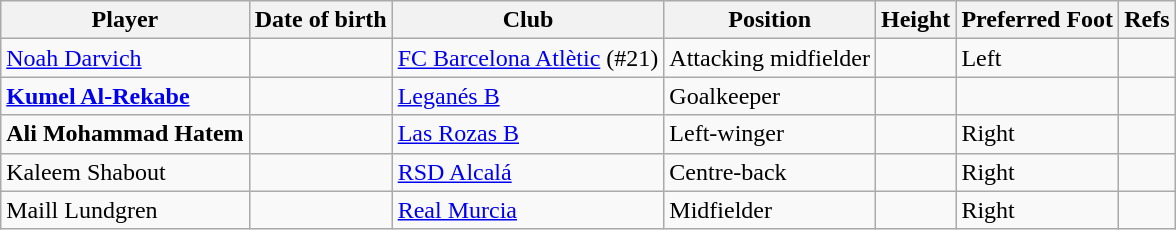<table class="wikitable sortable">
<tr>
<th>Player</th>
<th>Date of birth</th>
<th>Club</th>
<th>Position</th>
<th>Height</th>
<th>Preferred Foot</th>
<th>Refs</th>
</tr>
<tr>
<td><a href='#'>Noah Darvich</a></td>
<td></td>
<td><a href='#'>FC Barcelona Atlètic</a> (#21)</td>
<td>Attacking midfielder</td>
<td></td>
<td>Left</td>
<td></td>
</tr>
<tr>
<td><strong><a href='#'>Kumel Al-Rekabe</a></strong></td>
<td></td>
<td><a href='#'>Leganés B</a></td>
<td>Goalkeeper</td>
<td></td>
<td></td>
<td></td>
</tr>
<tr>
<td><strong>Ali Mohammad Hatem</strong></td>
<td></td>
<td><a href='#'>Las Rozas B</a></td>
<td>Left-winger</td>
<td></td>
<td>Right</td>
<td></td>
</tr>
<tr>
<td>Kaleem Shabout</td>
<td></td>
<td><a href='#'>RSD Alcalá</a></td>
<td>Centre-back</td>
<td></td>
<td>Right</td>
<td></td>
</tr>
<tr>
<td>Maill Lundgren</td>
<td></td>
<td><a href='#'>Real Murcia</a></td>
<td>Midfielder</td>
<td></td>
<td>Right</td>
<td></td>
</tr>
</table>
